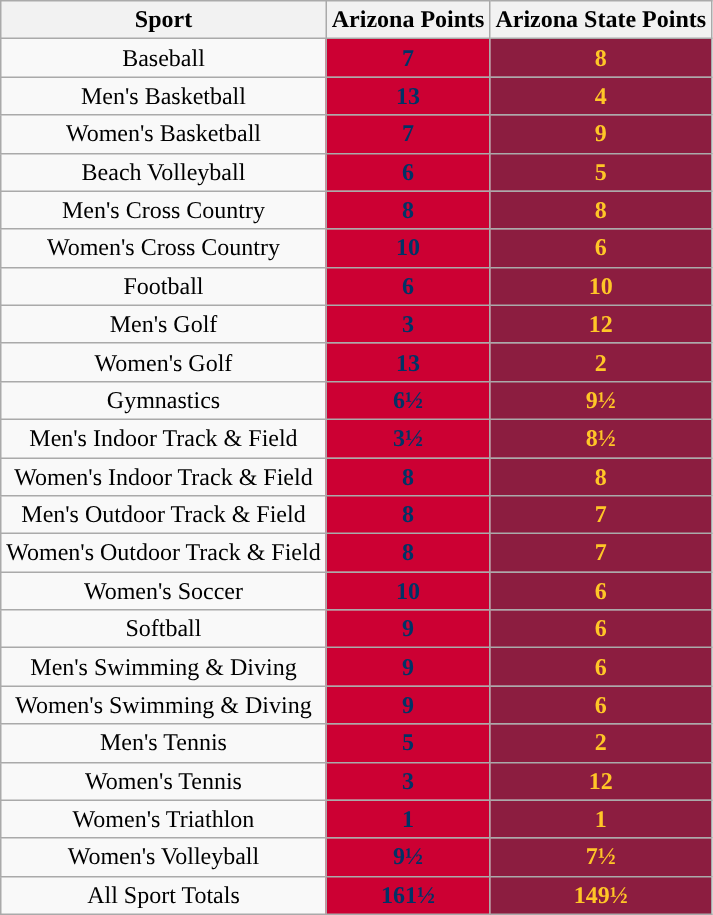<table class="wikitable">
<tr>
<th>Sport</th>
<th>Arizona Points</th>
<th>Arizona State Points</th>
</tr>
<tr>
<td align="center">Baseball</td>
<th style="background:#CC0033; color:#003366;">7</th>
<th style="background:#8C1D40; color:#FFC627;">8</th>
</tr>
<tr>
<td align="center">Men's Basketball</td>
<th style="background:#CC0033; color:#003366;">13</th>
<th style="background:#8C1D40; color:#FFC627;">4</th>
</tr>
<tr>
<td align="center">Women's Basketball</td>
<th style="background:#CC0033; color:#003366;">7</th>
<th style="background:#8C1D40; color:#FFC627;">9</th>
</tr>
<tr>
<td align="center">Beach Volleyball</td>
<th style="background:#CC0033; color:#003366;">6</th>
<th style="background:#8C1D40; color:#FFC627;">5</th>
</tr>
<tr>
<td align="center">Men's Cross Country</td>
<th style="background:#CC0033; color:#003366;">8</th>
<th style="background:#8C1D40; color:#FFC627;">8</th>
</tr>
<tr>
<td align="center">Women's Cross Country</td>
<th style="background:#CC0033; color:#003366;">10</th>
<th style="background:#8C1D40; color:#FFC627;">6</th>
</tr>
<tr>
<td align="center">Football</td>
<th style="background:#CC0033; color:#003366;">6</th>
<th style="background:#8C1D40; color:#FFC627;">10</th>
</tr>
<tr>
<td align="center">Men's Golf</td>
<th style="background:#CC0033; color:#003366;">3</th>
<th style="background:#8C1D40; color:#FFC627;">12</th>
</tr>
<tr>
<td align="center">Women's Golf</td>
<th style="background:#CC0033; color:#003366;">13</th>
<th style="background:#8C1D40; color:#FFC627;">2</th>
</tr>
<tr>
<td align="center">Gymnastics</td>
<th style="background:#CC0033; color:#003366;">6½</th>
<th style="background:#8C1D40; color:#FFC627;">9½</th>
</tr>
<tr>
<td align="center">Men's Indoor Track & Field</td>
<th style="background:#CC0033; color:#003366;">3½</th>
<th style="background:#8C1D40; color:#FFC627;">8½</th>
</tr>
<tr>
<td align="center">Women's Indoor Track & Field</td>
<th style="background:#CC0033; color:#003366;">8</th>
<th style="background:#8C1D40; color:#FFC627;">8</th>
</tr>
<tr>
<td align="center">Men's Outdoor Track & Field</td>
<th style="background:#CC0033; color:#003366;">8</th>
<th style="background:#8C1D40; color:#FFC627;">7</th>
</tr>
<tr>
<td align="center">Women's Outdoor Track & Field</td>
<th style="background:#CC0033; color:#003366;">8</th>
<th style="background:#8C1D40; color:#FFC627;">7</th>
</tr>
<tr>
<td align="center">Women's Soccer</td>
<th style="background:#CC0033; color:#003366;">10</th>
<th style="background:#8C1D40; color:#FFC627;">6</th>
</tr>
<tr>
<td align="center">Softball</td>
<th style="background:#CC0033; color:#003366;">9</th>
<th style="background:#8C1D40; color:#FFC627;">6</th>
</tr>
<tr>
<td align="center">Men's Swimming & Diving</td>
<th style="background:#CC0033; color:#003366;">9</th>
<th style="background:#8C1D40; color:#FFC627;">6</th>
</tr>
<tr>
<td align="center">Women's Swimming & Diving</td>
<th style="background:#CC0033; color:#003366;">9</th>
<th style="background:#8C1D40; color:#FFC627;">6</th>
</tr>
<tr>
<td align="center">Men's Tennis</td>
<th style="background:#CC0033; color:#003366;">5</th>
<th style="background:#8C1D40; color:#FFC627;">2</th>
</tr>
<tr>
<td align="center">Women's Tennis</td>
<th style="background:#CC0033; color:#003366;">3</th>
<th style="background:#8C1D40; color:#FFC627;">12</th>
</tr>
<tr>
<td align="center">Women's Triathlon</td>
<th style="background:#CC0033; color:#003366;">1</th>
<th style="background:#8C1D40; color:#FFC627;">1</th>
</tr>
<tr>
<td align="center">Women's Volleyball</td>
<th style="background:#CC0033; color:#003366;">9½</th>
<th style="background:#8C1D40; color:#FFC627;">7½</th>
</tr>
<tr>
<td align="center">All Sport Totals</td>
<th style="background:#CC0033; color:#003366;">161½</th>
<th style="background:#8C1D40; color:#FFC627;">149½</th>
</tr>
</table>
